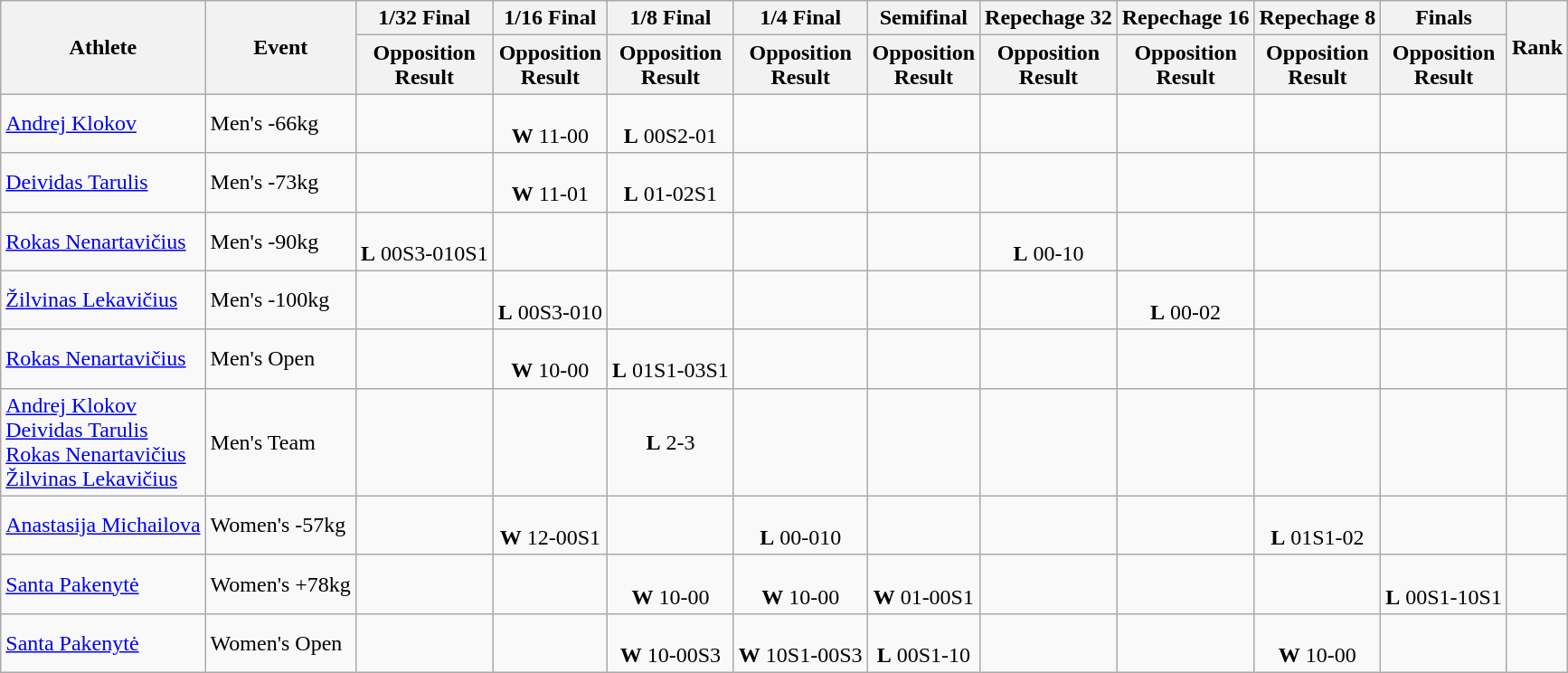<table class="wikitable">
<tr>
<th rowspan="2">Athlete</th>
<th rowspan="2">Event</th>
<th>1/32 Final</th>
<th>1/16 Final</th>
<th>1/8 Final</th>
<th>1/4 Final</th>
<th>Semifinal</th>
<th>Repechage 32</th>
<th>Repechage 16</th>
<th>Repechage 8</th>
<th>Finals</th>
<th rowspan="2">Rank</th>
</tr>
<tr>
<th>Opposition<br>Result</th>
<th>Opposition<br>Result</th>
<th>Opposition<br>Result</th>
<th>Opposition<br>Result</th>
<th>Opposition<br>Result</th>
<th>Opposition<br>Result</th>
<th>Opposition<br>Result</th>
<th>Opposition<br>Result</th>
<th>Opposition<br>Result</th>
</tr>
<tr align=center>
<td align=left><a href='#'>Andrej Klokov</a></td>
<td align=left>Men's -66kg</td>
<td></td>
<td><br> <strong>W</strong> 11-00</td>
<td><br> <strong>L</strong> 00S2-01</td>
<td></td>
<td></td>
<td></td>
<td></td>
<td></td>
<td></td>
<td></td>
</tr>
<tr align=center>
<td align=left><a href='#'>Deividas Tarulis</a></td>
<td align=left>Men's -73kg</td>
<td></td>
<td><br> <strong>W</strong> 11-01</td>
<td><br> <strong>L</strong> 01-02S1</td>
<td></td>
<td></td>
<td></td>
<td></td>
<td></td>
<td></td>
<td></td>
</tr>
<tr align=center>
<td align=left><a href='#'>Rokas Nenartavičius</a></td>
<td align=left>Men's -90kg</td>
<td><br> <strong>L</strong> 00S3-010S1</td>
<td></td>
<td></td>
<td></td>
<td></td>
<td><br> <strong>L</strong> 00-10</td>
<td></td>
<td></td>
<td></td>
<td></td>
</tr>
<tr align=center>
<td align=left><a href='#'>Žilvinas Lekavičius</a></td>
<td align=left>Men's -100kg</td>
<td></td>
<td><br> <strong>L</strong> 00S3-010</td>
<td></td>
<td></td>
<td></td>
<td></td>
<td><br> <strong>L</strong> 00-02</td>
<td></td>
<td></td>
<td></td>
</tr>
<tr align=center>
<td align=left><a href='#'>Rokas Nenartavičius</a></td>
<td align=left>Men's Open</td>
<td></td>
<td><br> <strong>W</strong> 10-00</td>
<td><br> <strong>L</strong> 01S1-03S1</td>
<td></td>
<td></td>
<td></td>
<td></td>
<td></td>
<td></td>
<td></td>
</tr>
<tr align=center>
<td align=left><a href='#'>Andrej Klokov</a><br><a href='#'>Deividas Tarulis</a><br><a href='#'>Rokas Nenartavičius</a><br><a href='#'>Žilvinas Lekavičius</a></td>
<td align=left>Men's Team</td>
<td></td>
<td></td>
<td> <strong>L</strong> 2-3</td>
<td></td>
<td></td>
<td></td>
<td></td>
<td></td>
<td></td>
<td></td>
</tr>
<tr align=center>
<td align=left><a href='#'>Anastasija Michailova</a></td>
<td align=left>Women's -57kg</td>
<td></td>
<td><br> <strong>W</strong> 12-00S1</td>
<td></td>
<td><br> <strong>L</strong> 00-010</td>
<td></td>
<td></td>
<td></td>
<td><br> <strong>L</strong> 01S1-02</td>
<td></td>
<td></td>
</tr>
<tr align=center>
<td align=left><a href='#'>Santa Pakenytė</a></td>
<td align=left>Women's +78kg</td>
<td></td>
<td></td>
<td><br> <strong>W</strong> 10-00</td>
<td><br> <strong>W</strong> 10-00</td>
<td><br> <strong>W</strong> 01-00S1</td>
<td></td>
<td></td>
<td></td>
<td><br> <strong>L</strong> 00S1-10S1</td>
<td></td>
</tr>
<tr align=center>
<td align=left><a href='#'>Santa Pakenytė</a></td>
<td align=left>Women's Open</td>
<td></td>
<td></td>
<td><br> <strong>W</strong> 10-00S3</td>
<td><br> <strong>W</strong> 10S1-00S3</td>
<td><br> <strong>L</strong> 00S1-10</td>
<td></td>
<td></td>
<td><br> <strong>W</strong> 10-00</td>
<td></td>
<td></td>
</tr>
</table>
